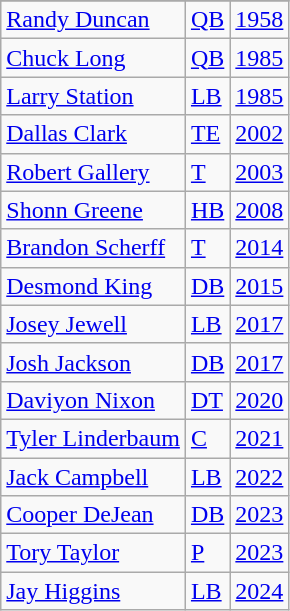<table class="wikitable">
<tr>
</tr>
<tr>
<td><a href='#'>Randy Duncan</a></td>
<td><a href='#'>QB</a></td>
<td><a href='#'>1958</a></td>
</tr>
<tr>
<td><a href='#'>Chuck Long</a></td>
<td><a href='#'>QB</a></td>
<td><a href='#'>1985</a></td>
</tr>
<tr>
<td><a href='#'>Larry Station</a></td>
<td><a href='#'>LB</a></td>
<td><a href='#'>1985</a></td>
</tr>
<tr>
<td><a href='#'>Dallas Clark</a></td>
<td><a href='#'>TE</a></td>
<td><a href='#'>2002</a></td>
</tr>
<tr>
<td><a href='#'>Robert Gallery</a></td>
<td><a href='#'>T</a></td>
<td><a href='#'>2003</a></td>
</tr>
<tr>
<td><a href='#'>Shonn Greene</a></td>
<td><a href='#'>HB</a></td>
<td><a href='#'>2008</a></td>
</tr>
<tr>
<td><a href='#'>Brandon Scherff</a></td>
<td><a href='#'>T</a></td>
<td><a href='#'>2014</a></td>
</tr>
<tr>
<td><a href='#'>Desmond King</a></td>
<td><a href='#'>DB</a></td>
<td><a href='#'>2015</a></td>
</tr>
<tr>
<td><a href='#'>Josey Jewell</a></td>
<td><a href='#'>LB</a></td>
<td><a href='#'>2017</a></td>
</tr>
<tr>
<td><a href='#'>Josh Jackson</a></td>
<td><a href='#'>DB</a></td>
<td><a href='#'>2017</a></td>
</tr>
<tr>
<td><a href='#'>Daviyon Nixon</a></td>
<td><a href='#'>DT</a></td>
<td><a href='#'>2020</a></td>
</tr>
<tr>
<td><a href='#'>Tyler Linderbaum</a></td>
<td><a href='#'>C</a></td>
<td><a href='#'>2021</a></td>
</tr>
<tr>
<td><a href='#'>Jack Campbell</a></td>
<td><a href='#'>LB</a></td>
<td><a href='#'>2022</a></td>
</tr>
<tr>
<td><a href='#'>Cooper DeJean</a></td>
<td><a href='#'>DB</a></td>
<td><a href='#'>2023</a></td>
</tr>
<tr>
<td><a href='#'>Tory Taylor</a></td>
<td><a href='#'>P</a></td>
<td><a href='#'>2023</a></td>
</tr>
<tr>
<td><a href='#'>Jay Higgins</a></td>
<td><a href='#'>LB</a></td>
<td><a href='#'>2024</a></td>
</tr>
</table>
